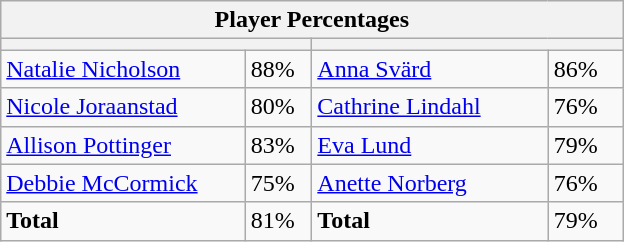<table class="wikitable">
<tr>
<th colspan=4 width=400>Player Percentages</th>
</tr>
<tr>
<th colspan=2 width=200></th>
<th colspan=2 width=200></th>
</tr>
<tr>
<td><a href='#'>Natalie Nicholson</a></td>
<td>88%</td>
<td><a href='#'>Anna Svärd</a></td>
<td>86%</td>
</tr>
<tr>
<td><a href='#'>Nicole Joraanstad</a></td>
<td>80%</td>
<td><a href='#'>Cathrine Lindahl</a></td>
<td>76%</td>
</tr>
<tr>
<td><a href='#'>Allison Pottinger</a></td>
<td>83%</td>
<td><a href='#'>Eva Lund</a></td>
<td>79%</td>
</tr>
<tr>
<td><a href='#'>Debbie McCormick</a></td>
<td>75%</td>
<td><a href='#'>Anette Norberg</a></td>
<td>76%</td>
</tr>
<tr>
<td><strong>Total</strong></td>
<td>81%</td>
<td><strong>Total</strong></td>
<td>79%</td>
</tr>
</table>
